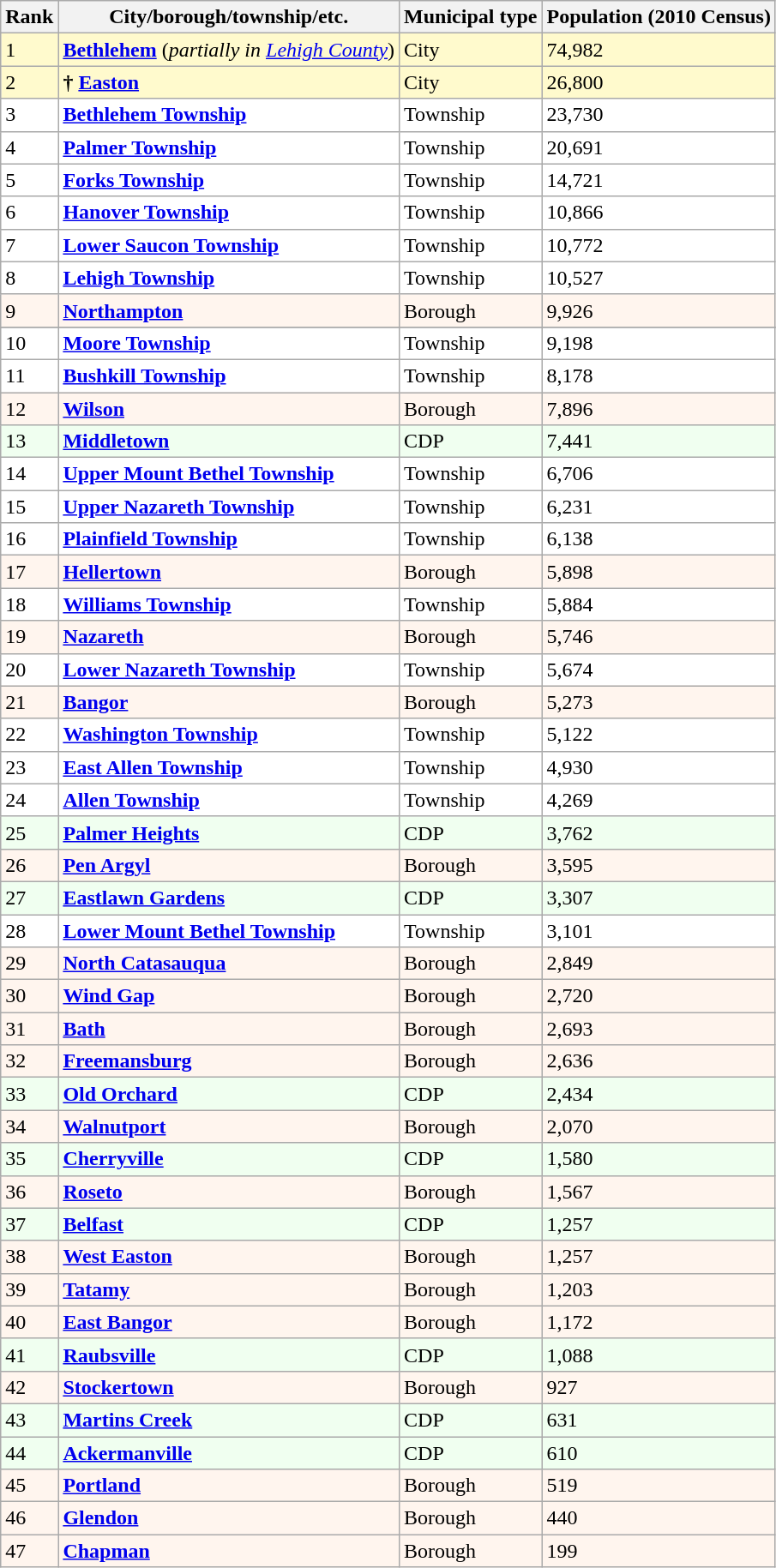<table class="wikitable sortable">
<tr>
<th>Rank</th>
<th>City/borough/township/etc.</th>
<th>Municipal type</th>
<th>Population (2010 Census)</th>
</tr>
<tr style="background-color:#FFFACD;">
<td>1</td>
<td><strong><a href='#'>Bethlehem</a></strong> (<em>partially in <a href='#'>Lehigh County</a></em>)</td>
<td>City</td>
<td>74,982</td>
</tr>
<tr style="background-color:#FFFACD;">
<td>2</td>
<td><strong>†</strong> <strong><a href='#'>Easton</a></strong></td>
<td>City</td>
<td>26,800</td>
</tr>
<tr style="background-color:white;">
<td>3</td>
<td><strong><a href='#'>Bethlehem Township</a></strong></td>
<td>Township</td>
<td>23,730</td>
</tr>
<tr style="background-color:white;">
<td>4</td>
<td><strong><a href='#'>Palmer Township</a></strong></td>
<td>Township</td>
<td>20,691</td>
</tr>
<tr style="background-color:white;">
<td>5</td>
<td><strong><a href='#'>Forks Township</a></strong></td>
<td>Township</td>
<td>14,721</td>
</tr>
<tr style="background-color:white;">
<td>6</td>
<td><strong><a href='#'>Hanover Township</a></strong></td>
<td>Township</td>
<td>10,866</td>
</tr>
<tr style="background-color:white;">
<td>7</td>
<td><strong><a href='#'>Lower Saucon Township</a></strong></td>
<td>Township</td>
<td>10,772</td>
</tr>
<tr style="background-color:white;">
<td>8</td>
<td><strong><a href='#'>Lehigh Township</a></strong></td>
<td>Township</td>
<td>10,527</td>
</tr>
<tr style="background-color:#FFF5EE;">
<td>9</td>
<td><strong><a href='#'>Northampton</a></strong></td>
<td>Borough</td>
<td>9,926</td>
</tr>
<tr style="background-color:#FFF5EE;">
</tr>
<tr style="background-color:white;">
<td>10</td>
<td><strong><a href='#'>Moore Township</a></strong></td>
<td>Township</td>
<td>9,198</td>
</tr>
<tr style="background-color:white;">
<td>11</td>
<td><strong><a href='#'>Bushkill Township</a></strong></td>
<td>Township</td>
<td>8,178</td>
</tr>
<tr style="background-color:#FFF5EE;">
<td>12</td>
<td><strong><a href='#'>Wilson</a></strong></td>
<td>Borough</td>
<td>7,896</td>
</tr>
<tr style="background-color:#F0FFF0;">
<td>13</td>
<td><strong><a href='#'>Middletown</a></strong></td>
<td>CDP</td>
<td>7,441</td>
</tr>
<tr style="background-color:white;">
<td>14</td>
<td><strong><a href='#'>Upper Mount Bethel Township</a></strong></td>
<td>Township</td>
<td>6,706</td>
</tr>
<tr style="background-color:white;">
<td>15</td>
<td><strong><a href='#'>Upper Nazareth Township</a></strong></td>
<td>Township</td>
<td>6,231</td>
</tr>
<tr style="background-color:white;">
<td>16</td>
<td><strong><a href='#'>Plainfield Township</a></strong></td>
<td>Township</td>
<td>6,138</td>
</tr>
<tr style="background-color:#FFF5EE;">
<td>17</td>
<td><strong><a href='#'>Hellertown</a></strong></td>
<td>Borough</td>
<td>5,898</td>
</tr>
<tr style="background-color:white;">
<td>18</td>
<td><strong><a href='#'>Williams Township</a></strong></td>
<td>Township</td>
<td>5,884</td>
</tr>
<tr style="background-color:#FFF5EE;">
<td>19</td>
<td><strong><a href='#'>Nazareth</a></strong></td>
<td>Borough</td>
<td>5,746</td>
</tr>
<tr style="background-color:white;">
<td>20</td>
<td><strong><a href='#'>Lower Nazareth Township</a></strong></td>
<td>Township</td>
<td>5,674</td>
</tr>
<tr style="background-color:#FFF5EE;">
<td>21</td>
<td><strong><a href='#'>Bangor</a></strong></td>
<td>Borough</td>
<td>5,273</td>
</tr>
<tr style="background-color:white;">
<td>22</td>
<td><strong><a href='#'>Washington Township</a></strong></td>
<td>Township</td>
<td>5,122</td>
</tr>
<tr style="background-color:white;">
<td>23</td>
<td><strong><a href='#'>East Allen Township</a></strong></td>
<td>Township</td>
<td>4,930</td>
</tr>
<tr style="background-color:white;">
<td>24</td>
<td><strong><a href='#'>Allen Township</a></strong></td>
<td>Township</td>
<td>4,269</td>
</tr>
<tr style="background-color:#F0FFF0;">
<td>25</td>
<td><strong><a href='#'>Palmer Heights</a></strong></td>
<td>CDP</td>
<td>3,762</td>
</tr>
<tr style="background-color:#FFF5EE;">
<td>26</td>
<td><strong><a href='#'>Pen Argyl</a></strong></td>
<td>Borough</td>
<td>3,595</td>
</tr>
<tr style="background-color:#F0FFF0;">
<td>27</td>
<td><strong><a href='#'>Eastlawn Gardens</a></strong></td>
<td>CDP</td>
<td>3,307</td>
</tr>
<tr style="background-color:white;">
<td>28</td>
<td><strong><a href='#'>Lower Mount Bethel Township</a></strong></td>
<td>Township</td>
<td>3,101</td>
</tr>
<tr style="background-color:#FFF5EE;">
<td>29</td>
<td><strong><a href='#'>North Catasauqua</a></strong></td>
<td>Borough</td>
<td>2,849</td>
</tr>
<tr style="background-color:#FFF5EE;">
<td>30</td>
<td><strong><a href='#'>Wind Gap</a></strong></td>
<td>Borough</td>
<td>2,720</td>
</tr>
<tr style="background-color:#FFF5EE;">
<td>31</td>
<td><strong><a href='#'>Bath</a></strong></td>
<td>Borough</td>
<td>2,693</td>
</tr>
<tr style="background-color:#FFF5EE;">
<td>32</td>
<td><strong><a href='#'>Freemansburg</a></strong></td>
<td>Borough</td>
<td>2,636</td>
</tr>
<tr style="background-color:#F0FFF0;">
<td>33</td>
<td><strong><a href='#'>Old Orchard</a></strong></td>
<td>CDP</td>
<td>2,434</td>
</tr>
<tr style="background-color:#FFF5EE;">
<td>34</td>
<td><strong><a href='#'>Walnutport</a></strong></td>
<td>Borough</td>
<td>2,070</td>
</tr>
<tr style="background-color:#F0FFF0;">
<td>35</td>
<td><strong><a href='#'>Cherryville</a></strong></td>
<td>CDP</td>
<td>1,580</td>
</tr>
<tr style="background-color:#FFF5EE;">
<td>36</td>
<td><strong><a href='#'>Roseto</a></strong></td>
<td>Borough</td>
<td>1,567</td>
</tr>
<tr style="background-color:#F0FFF0;">
<td>37</td>
<td><strong><a href='#'>Belfast</a></strong></td>
<td>CDP</td>
<td>1,257</td>
</tr>
<tr style="background-color:#FFF5EE;">
<td>38</td>
<td><strong><a href='#'>West Easton</a></strong></td>
<td>Borough</td>
<td>1,257</td>
</tr>
<tr style="background-color:#FFF5EE;">
<td>39</td>
<td><strong><a href='#'>Tatamy</a></strong></td>
<td>Borough</td>
<td>1,203</td>
</tr>
<tr style="background-color:#FFF5EE;">
<td>40</td>
<td><strong><a href='#'>East Bangor</a></strong></td>
<td>Borough</td>
<td>1,172</td>
</tr>
<tr style="background-color:#F0FFF0;">
<td>41</td>
<td><strong><a href='#'>Raubsville</a></strong></td>
<td>CDP</td>
<td>1,088</td>
</tr>
<tr style="background-color:#FFF5EE;">
<td>42</td>
<td><strong><a href='#'>Stockertown</a></strong></td>
<td>Borough</td>
<td>927</td>
</tr>
<tr style="background-color:#F0FFF0;">
<td>43</td>
<td><strong><a href='#'>Martins Creek</a></strong></td>
<td>CDP</td>
<td>631</td>
</tr>
<tr style="background-color:#F0FFF0;">
<td>44</td>
<td><strong><a href='#'>Ackermanville</a></strong></td>
<td>CDP</td>
<td>610</td>
</tr>
<tr style="background-color:#FFF5EE;">
<td>45</td>
<td><strong><a href='#'>Portland</a></strong></td>
<td>Borough</td>
<td>519</td>
</tr>
<tr style="background-color:#FFF5EE;">
<td>46</td>
<td><strong><a href='#'>Glendon</a></strong></td>
<td>Borough</td>
<td>440</td>
</tr>
<tr style="background-color:#FFF5EE;">
<td>47</td>
<td><strong><a href='#'>Chapman</a></strong></td>
<td>Borough</td>
<td>199</td>
</tr>
</table>
